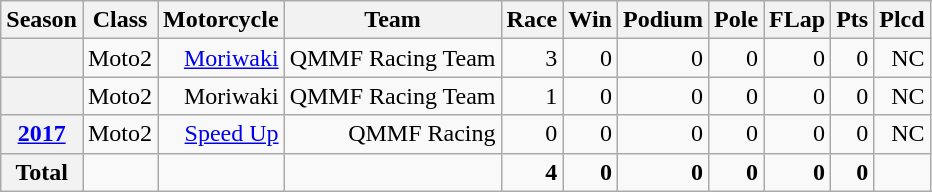<table class="wikitable" style=text-align:right>
<tr>
<th>Season</th>
<th>Class</th>
<th>Motorcycle</th>
<th>Team</th>
<th>Race</th>
<th>Win</th>
<th>Podium</th>
<th>Pole</th>
<th>FLap</th>
<th>Pts</th>
<th>Plcd</th>
</tr>
<tr>
<th></th>
<td>Moto2</td>
<td><a href='#'>Moriwaki</a></td>
<td>QMMF Racing Team</td>
<td>3</td>
<td>0</td>
<td>0</td>
<td>0</td>
<td>0</td>
<td>0</td>
<td>NC</td>
</tr>
<tr>
<th></th>
<td>Moto2</td>
<td>Moriwaki</td>
<td>QMMF Racing Team</td>
<td>1</td>
<td>0</td>
<td>0</td>
<td>0</td>
<td>0</td>
<td>0</td>
<td>NC</td>
</tr>
<tr>
<th><a href='#'>2017</a></th>
<td>Moto2</td>
<td><a href='#'>Speed Up</a></td>
<td>QMMF Racing</td>
<td>0</td>
<td>0</td>
<td>0</td>
<td>0</td>
<td>0</td>
<td>0</td>
<td>NC</td>
</tr>
<tr>
<th>Total</th>
<td></td>
<td></td>
<td></td>
<td><strong>4</strong></td>
<td><strong>0</strong></td>
<td><strong>0</strong></td>
<td><strong>0</strong></td>
<td><strong>0</strong></td>
<td><strong>0</strong></td>
<td></td>
</tr>
</table>
